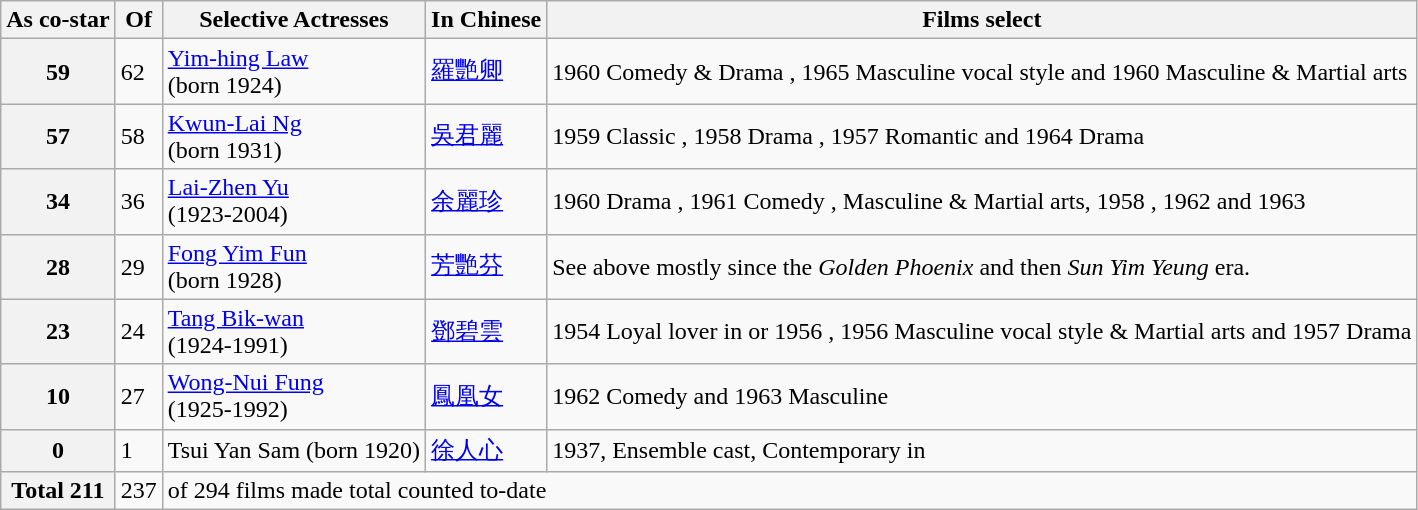<table class="wikitable">
<tr>
<th>As co-star</th>
<th>Of</th>
<th>Selective Actresses</th>
<th>In Chinese</th>
<th>Films select</th>
</tr>
<tr>
<th>59</th>
<td>62</td>
<td><a href='#'>Yim-hing Law</a><br>(born 1924)</td>
<td><a href='#'>羅艷卿</a></td>
<td>1960 Comedy & Drama , 1965 Masculine vocal style  and 1960 Masculine & Martial arts </td>
</tr>
<tr>
<th>57</th>
<td>58</td>
<td><a href='#'>Kwun-Lai Ng</a><br>(born 1931)</td>
<td><a href='#'>吳君麗</a></td>
<td>1959 Classic , 1958 Drama , 1957 Romantic  and 1964 Drama </td>
</tr>
<tr>
<th>34</th>
<td>36</td>
<td><a href='#'>Lai-Zhen Yu</a><br>(1923-2004)</td>
<td><a href='#'>余麗珍</a></td>
<td>1960 Drama , 1961 Comedy , Masculine & Martial arts, 1958 , 1962  and 1963 </td>
</tr>
<tr>
<th>28</th>
<td>29</td>
<td><a href='#'>Fong Yim Fun</a><br>(born 1928)</td>
<td><a href='#'>芳艷芬</a></td>
<td>See above mostly since the <em>Golden Phoenix</em> and then <em>Sun Yim Yeung</em> era.</td>
</tr>
<tr>
<th>23</th>
<td>24</td>
<td><a href='#'>Tang Bik-wan</a><br>(1924-1991)</td>
<td><a href='#'>鄧碧雲</a></td>
<td>1954 Loyal lover in  or 1956 , 1956 Masculine vocal style & Martial arts  and 1957 Drama </td>
</tr>
<tr>
<th>10</th>
<td>27</td>
<td><a href='#'>Wong-Nui Fung</a><br>(1925-1992)</td>
<td><a href='#'>鳳凰女</a></td>
<td>1962 Comedy  and 1963 Masculine </td>
</tr>
<tr>
<th>0</th>
<td>1</td>
<td>Tsui Yan Sam (born 1920)</td>
<td><a href='#'>徐人心</a></td>
<td>1937, Ensemble cast, Contemporary in </td>
</tr>
<tr>
<th>Total 211</th>
<td>237</td>
<td colspan="3">of 294 films made total counted to-date</td>
</tr>
</table>
